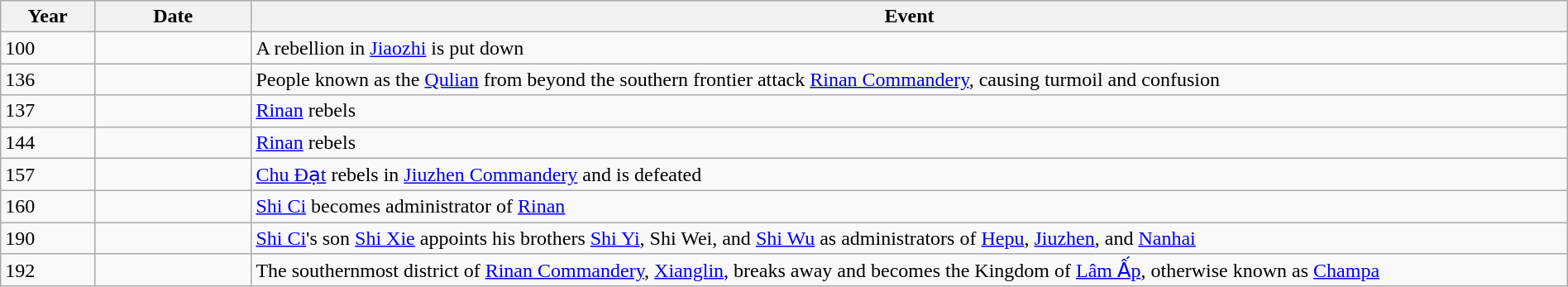<table class="wikitable" width="100%">
<tr>
<th style="width:6%">Year</th>
<th style="width:10%">Date</th>
<th>Event</th>
</tr>
<tr>
<td>100</td>
<td></td>
<td>A rebellion in <a href='#'>Jiaozhi</a> is put down</td>
</tr>
<tr>
<td>136</td>
<td></td>
<td>People known as the <a href='#'>Qulian</a> from beyond the southern frontier attack <a href='#'>Rinan Commandery</a>, causing turmoil and confusion</td>
</tr>
<tr>
<td>137</td>
<td></td>
<td><a href='#'>Rinan</a> rebels</td>
</tr>
<tr>
<td>144</td>
<td></td>
<td><a href='#'>Rinan</a> rebels</td>
</tr>
<tr>
<td>157</td>
<td></td>
<td><a href='#'>Chu Đạt</a> rebels in <a href='#'>Jiuzhen Commandery</a> and is defeated</td>
</tr>
<tr>
<td>160</td>
<td></td>
<td><a href='#'>Shi Ci</a> becomes administrator of <a href='#'>Rinan</a></td>
</tr>
<tr>
<td>190</td>
<td></td>
<td><a href='#'>Shi Ci</a>'s son <a href='#'>Shi Xie</a> appoints his brothers <a href='#'>Shi Yi</a>, Shi Wei, and <a href='#'>Shi Wu</a> as administrators of <a href='#'>Hepu</a>, <a href='#'>Jiuzhen</a>, and <a href='#'>Nanhai</a></td>
</tr>
<tr>
<td>192</td>
<td></td>
<td>The southernmost district of <a href='#'>Rinan Commandery</a>, <a href='#'>Xianglin</a>, breaks away and becomes the Kingdom of <a href='#'>Lâm Ấp</a>, otherwise known as <a href='#'>Champa</a></td>
</tr>
</table>
